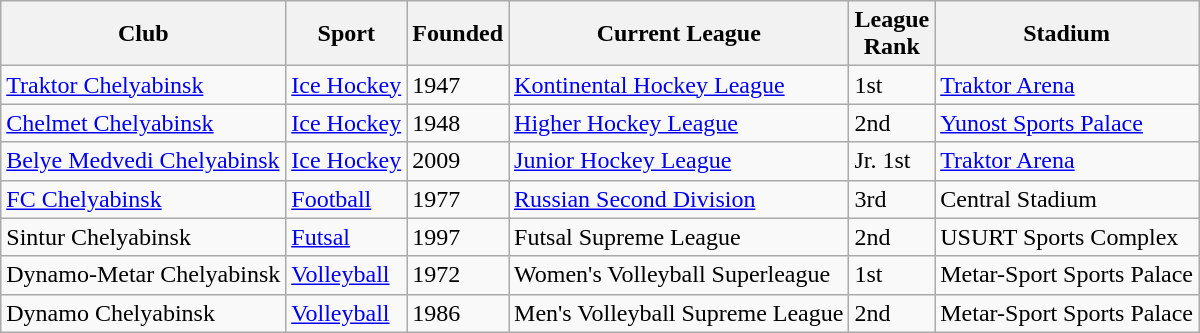<table class="wikitable">
<tr>
<th>Club</th>
<th>Sport</th>
<th>Founded</th>
<th>Current League</th>
<th>League<br>Rank</th>
<th>Stadium</th>
</tr>
<tr>
<td><a href='#'>Traktor Chelyabinsk</a></td>
<td><a href='#'>Ice Hockey</a></td>
<td>1947</td>
<td><a href='#'>Kontinental Hockey League</a></td>
<td>1st</td>
<td><a href='#'>Traktor Arena</a></td>
</tr>
<tr>
<td><a href='#'>Chelmet Chelyabinsk</a></td>
<td><a href='#'>Ice Hockey</a></td>
<td>1948</td>
<td><a href='#'>Higher Hockey League</a></td>
<td>2nd</td>
<td><a href='#'>Yunost Sports Palace</a></td>
</tr>
<tr>
<td><a href='#'>Belye Medvedi Chelyabinsk</a></td>
<td><a href='#'>Ice Hockey</a></td>
<td>2009</td>
<td><a href='#'>Junior Hockey League</a></td>
<td>Jr. 1st</td>
<td><a href='#'>Traktor Arena</a></td>
</tr>
<tr>
<td><a href='#'>FC Chelyabinsk</a></td>
<td><a href='#'>Football</a></td>
<td>1977</td>
<td><a href='#'>Russian Second Division</a></td>
<td>3rd</td>
<td>Central Stadium</td>
</tr>
<tr>
<td>Sintur Chelyabinsk</td>
<td><a href='#'>Futsal</a></td>
<td>1997</td>
<td>Futsal Supreme League</td>
<td>2nd</td>
<td>USURT Sports Complex</td>
</tr>
<tr>
<td>Dynamo-Metar Chelyabinsk</td>
<td><a href='#'>Volleyball</a></td>
<td>1972</td>
<td>Women's Volleyball Superleague</td>
<td>1st</td>
<td>Metar-Sport Sports Palace</td>
</tr>
<tr>
<td>Dynamo Chelyabinsk</td>
<td><a href='#'>Volleyball</a></td>
<td>1986</td>
<td>Men's Volleyball Supreme League</td>
<td>2nd</td>
<td>Metar-Sport Sports Palace<br></td>
</tr>
</table>
